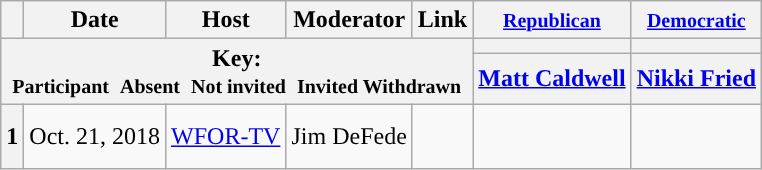<table class="wikitable" style="text-align:center;">
<tr>
<th scope="col"></th>
<th scope="col">Date</th>
<th scope="col">Host</th>
<th scope="col">Moderator</th>
<th scope="col">Link</th>
<th scope="col"><small><a href='#'>Republican</a></small></th>
<th scope="col"><small><a href='#'>Democratic</a></small></th>
</tr>
<tr>
<th colspan="5" rowspan="2">Key:<br> <small>Participant </small>  <small>Absent </small>  <small>Not invited </small>  <small>Invited  Withdrawn</small></th>
<th scope="col" style="background:"></th>
<th scope="col" style="background:"></th>
</tr>
<tr>
<th scope="col"><a href='#'>Matt Caldwell</a></th>
<th scope="col"><a href='#'>Nikki Fried</a></th>
</tr>
<tr>
<th>1</th>
<td style="white-space:nowrap;">Oct. 21, 2018</td>
<td style="white-space:nowrap;"><a href='#'>WFOR-TV</a></td>
<td style="white-space:nowrap;">Jim DeFede</td>
<td style="white-space:nowrap;"><br><br></td>
<td></td>
<td></td>
</tr>
</table>
